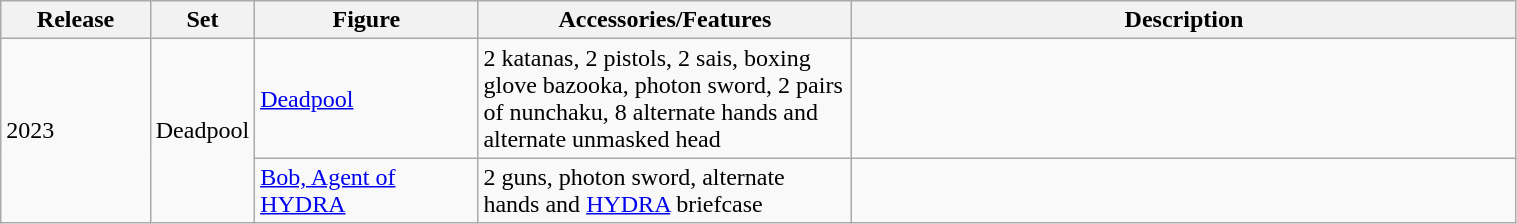<table class="wikitable" style="width:80%;">
<tr>
<th width=10%>Release</th>
<th width=5%>Set</th>
<th width=15%>Figure</th>
<th width=25%>Accessories/Features</th>
<th width=60%>Description</th>
</tr>
<tr>
<td rowspan=2>2023</td>
<td rowspan=2>Deadpool</td>
<td><a href='#'>Deadpool</a></td>
<td>2 katanas, 2 pistols, 2 sais, boxing glove bazooka, photon sword, 2 pairs of nunchaku, 8 alternate hands and alternate unmasked head</td>
<td></td>
</tr>
<tr>
<td><a href='#'>Bob, Agent of HYDRA</a></td>
<td>2 guns, photon sword, alternate hands and <a href='#'>HYDRA</a> briefcase</td>
<td></td>
</tr>
</table>
